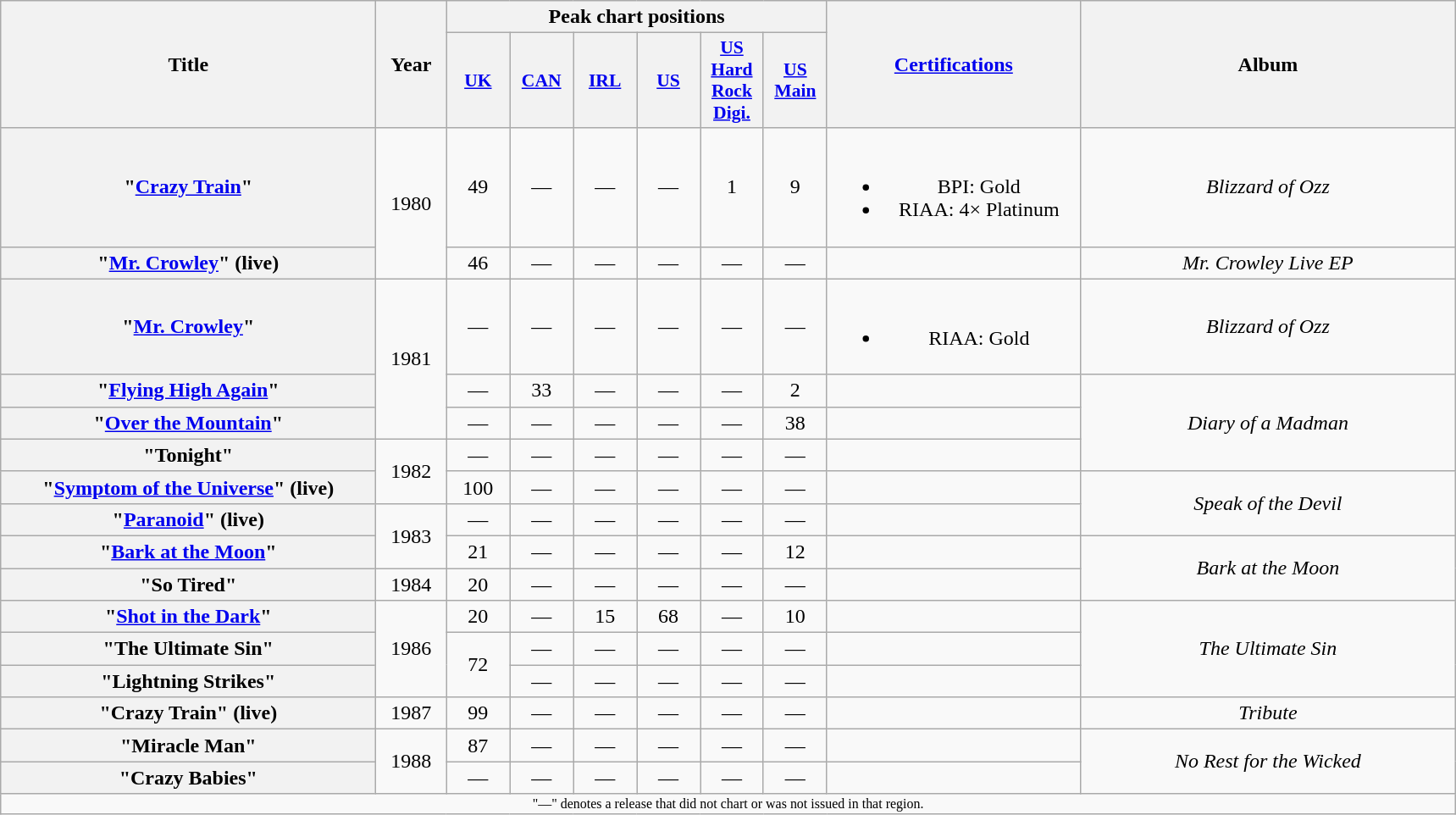<table class="wikitable plainrowheaders" style="text-align:center">
<tr>
<th scope="col" rowspan="2" style="width:18em">Title</th>
<th scope="col" rowspan="2" style="width:3em">Year</th>
<th scope="col" colspan="6">Peak chart positions</th>
<th scope="col" rowspan="2" style="width:12em;"><a href='#'>Certifications</a></th>
<th scope="col" rowspan="2" style="width:18em;">Album</th>
</tr>
<tr>
<th scope="col" style="width:3em;font-size:90%;"><a href='#'>UK</a><br></th>
<th scope="col" style="width:3em;font-size:90%;"><a href='#'>CAN</a><br></th>
<th scope="col" style="width:3em;font-size:90%;"><a href='#'>IRL</a><br></th>
<th scope="col" style="width:3em;font-size:90%;"><a href='#'>US</a><br></th>
<th scope="col" style="width:3em;font-size:90%;"><a href='#'>US<br>Hard Rock Digi.</a></th>
<th scope="col" style="width:3em;font-size:90%;"><a href='#'>US<br>Main</a></th>
</tr>
<tr>
<th scope="row">"<a href='#'>Crazy Train</a>"</th>
<td rowspan="2">1980</td>
<td>49</td>
<td>—</td>
<td>—</td>
<td>—</td>
<td>1</td>
<td>9</td>
<td><br><ul><li>BPI: Gold</li><li>RIAA: 4× Platinum</li></ul></td>
<td><em>Blizzard of Ozz</em></td>
</tr>
<tr>
<th scope="row">"<a href='#'>Mr. Crowley</a>" (live)</th>
<td>46</td>
<td>—</td>
<td>—</td>
<td>—</td>
<td>—</td>
<td>—</td>
<td></td>
<td><em>Mr. Crowley Live EP</em></td>
</tr>
<tr>
<th scope="row">"<a href='#'>Mr. Crowley</a>"</th>
<td rowspan="3">1981</td>
<td>—</td>
<td>—</td>
<td>—</td>
<td>—</td>
<td>—</td>
<td>—</td>
<td><br><ul><li>RIAA: Gold</li></ul></td>
<td><em>Blizzard of Ozz</em></td>
</tr>
<tr>
<th scope="row">"<a href='#'>Flying High Again</a>"</th>
<td>—</td>
<td>33</td>
<td>—</td>
<td>—</td>
<td>—</td>
<td>2</td>
<td></td>
<td rowspan="3"><em>Diary of a Madman</em></td>
</tr>
<tr>
<th scope="row">"<a href='#'>Over the Mountain</a>"</th>
<td>—</td>
<td>—</td>
<td>—</td>
<td>—</td>
<td>—</td>
<td>38</td>
<td></td>
</tr>
<tr>
<th scope="row">"Tonight"</th>
<td rowspan="2">1982</td>
<td>—</td>
<td>—</td>
<td>—</td>
<td>—</td>
<td>—</td>
<td>—</td>
<td></td>
</tr>
<tr>
<th scope="row">"<a href='#'>Symptom of the Universe</a>" (live)</th>
<td>100</td>
<td>—</td>
<td>—</td>
<td>—</td>
<td>—</td>
<td>—</td>
<td></td>
<td rowspan="2"><em>Speak of the Devil</em></td>
</tr>
<tr>
<th scope="row">"<a href='#'>Paranoid</a>" (live)</th>
<td rowspan="2">1983</td>
<td>—</td>
<td>—</td>
<td>—</td>
<td>—</td>
<td>—</td>
<td>—</td>
<td></td>
</tr>
<tr>
<th scope="row">"<a href='#'>Bark at the Moon</a>"</th>
<td>21</td>
<td>—</td>
<td>—</td>
<td>—</td>
<td>—</td>
<td>12</td>
<td></td>
<td rowspan="2"><em>Bark at the Moon</em></td>
</tr>
<tr>
<th scope="row">"So Tired"</th>
<td>1984</td>
<td>20</td>
<td>—</td>
<td>—</td>
<td>—</td>
<td>—</td>
<td>—</td>
<td></td>
</tr>
<tr>
<th scope="row">"<a href='#'>Shot in the Dark</a>"</th>
<td rowspan="3">1986</td>
<td>20</td>
<td>—</td>
<td>15</td>
<td>68</td>
<td>—</td>
<td>10</td>
<td></td>
<td rowspan="3"><em>The Ultimate Sin</em></td>
</tr>
<tr>
<th scope="row">"The Ultimate Sin"</th>
<td rowspan="2">72</td>
<td>—</td>
<td>—</td>
<td>—</td>
<td>—</td>
<td>—</td>
<td></td>
</tr>
<tr>
<th scope="row">"Lightning Strikes"</th>
<td>—</td>
<td>—</td>
<td>—</td>
<td>—</td>
<td>—</td>
<td></td>
</tr>
<tr>
<th scope="row">"Crazy Train" (live)</th>
<td>1987</td>
<td>99</td>
<td>—</td>
<td>—</td>
<td>—</td>
<td>—</td>
<td>—</td>
<td></td>
<td><em>Tribute</em></td>
</tr>
<tr>
<th scope="row">"Miracle Man"</th>
<td rowspan="2">1988</td>
<td>87</td>
<td>—</td>
<td>—</td>
<td>—</td>
<td>—</td>
<td>—</td>
<td></td>
<td rowspan="2"><em>No Rest for the Wicked</em></td>
</tr>
<tr>
<th scope="row">"Crazy Babies"</th>
<td>—</td>
<td>—</td>
<td>—</td>
<td>—</td>
<td>—</td>
<td>—</td>
<td></td>
</tr>
<tr>
<td colspan="15" style="font-size: 8pt">"—" denotes a release that did not chart or was not issued in that region.</td>
</tr>
</table>
